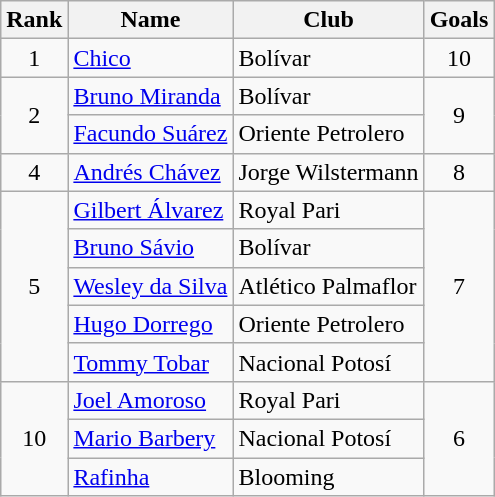<table class="wikitable" border="1">
<tr>
<th>Rank</th>
<th>Name</th>
<th>Club</th>
<th>Goals</th>
</tr>
<tr>
<td align=center>1</td>
<td> <a href='#'>Chico</a></td>
<td>Bolívar</td>
<td align=center>10</td>
</tr>
<tr>
<td rowspan=2 align=center>2</td>
<td> <a href='#'>Bruno Miranda</a></td>
<td>Bolívar</td>
<td rowspan=2 align=center>9</td>
</tr>
<tr>
<td> <a href='#'>Facundo Suárez</a></td>
<td>Oriente Petrolero</td>
</tr>
<tr>
<td align=center>4</td>
<td> <a href='#'>Andrés Chávez</a></td>
<td>Jorge Wilstermann</td>
<td align=center>8</td>
</tr>
<tr>
<td rowspan=5 align=center>5</td>
<td> <a href='#'>Gilbert Álvarez</a></td>
<td>Royal Pari</td>
<td rowspan=5 align=center>7</td>
</tr>
<tr>
<td> <a href='#'>Bruno Sávio</a></td>
<td>Bolívar</td>
</tr>
<tr>
<td> <a href='#'>Wesley da Silva</a></td>
<td>Atlético Palmaflor</td>
</tr>
<tr>
<td> <a href='#'>Hugo Dorrego</a></td>
<td>Oriente Petrolero</td>
</tr>
<tr>
<td> <a href='#'>Tommy Tobar</a></td>
<td>Nacional Potosí</td>
</tr>
<tr>
<td rowspan=3 align=center>10</td>
<td> <a href='#'>Joel Amoroso</a></td>
<td>Royal Pari</td>
<td rowspan=3 align=center>6</td>
</tr>
<tr>
<td> <a href='#'>Mario Barbery</a></td>
<td>Nacional Potosí</td>
</tr>
<tr>
<td> <a href='#'>Rafinha</a></td>
<td>Blooming</td>
</tr>
</table>
